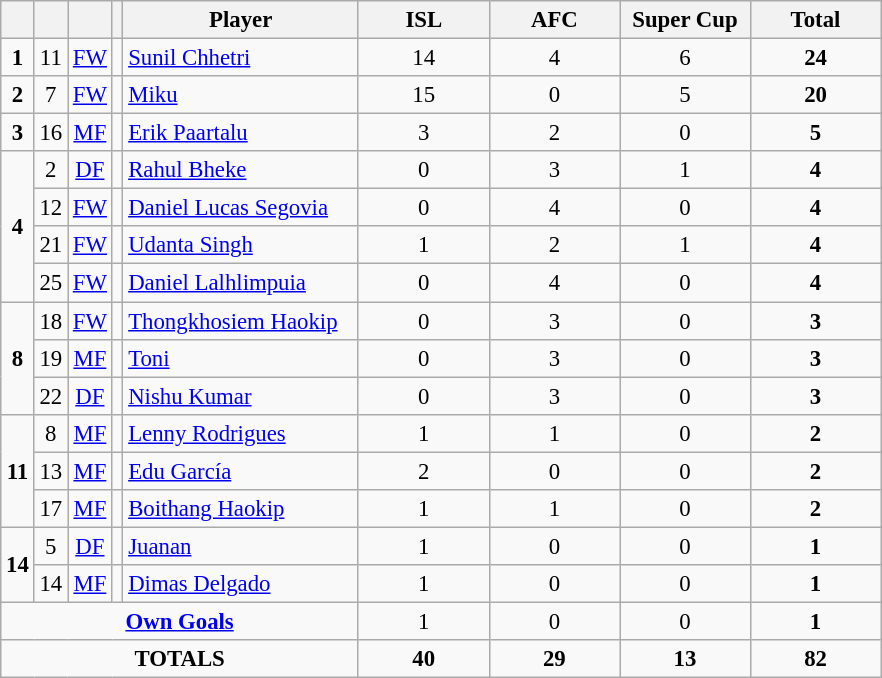<table class="wikitable" style="font-size: 95%; text-align: center;">
<tr>
<th rowspan="1" !width=15></th>
<th rowspan="1" !width=15></th>
<th rowspan="1" !width=15></th>
<th rowspan="1" !width=15></th>
<th width=150>Player</th>
<th width=80>ISL</th>
<th width=80>AFC</th>
<th width=80>Super Cup</th>
<th width=80>Total</th>
</tr>
<tr>
<td rowspan=1><strong>1</strong></td>
<td>11</td>
<td><a href='#'>FW</a></td>
<td></td>
<td align=left><a href='#'>Sunil Chhetri</a></td>
<td>14</td>
<td>4</td>
<td>6</td>
<td><strong>24</strong></td>
</tr>
<tr>
<td rowspan=1><strong>2</strong></td>
<td>7</td>
<td><a href='#'>FW</a></td>
<td></td>
<td align=left><a href='#'>Miku</a></td>
<td>15</td>
<td>0</td>
<td>5</td>
<td><strong>20</strong></td>
</tr>
<tr>
<td rowspan=1><strong>3</strong></td>
<td>16</td>
<td><a href='#'>MF</a></td>
<td></td>
<td align=left><a href='#'>Erik Paartalu</a></td>
<td>3</td>
<td>2</td>
<td>0</td>
<td><strong>5</strong></td>
</tr>
<tr>
<td rowspan=4><strong>4</strong></td>
<td>2</td>
<td><a href='#'>DF</a></td>
<td></td>
<td align=left><a href='#'>Rahul Bheke</a></td>
<td>0</td>
<td>3</td>
<td>1</td>
<td><strong>4</strong></td>
</tr>
<tr>
<td>12</td>
<td><a href='#'>FW</a></td>
<td></td>
<td align=left><a href='#'>Daniel Lucas Segovia</a></td>
<td>0</td>
<td>4</td>
<td>0</td>
<td><strong>4</strong></td>
</tr>
<tr>
<td>21</td>
<td><a href='#'>FW</a></td>
<td></td>
<td align=left><a href='#'>Udanta Singh</a></td>
<td>1</td>
<td>2</td>
<td>1</td>
<td><strong>4</strong></td>
</tr>
<tr>
<td>25</td>
<td><a href='#'>FW</a></td>
<td></td>
<td align=left><a href='#'>Daniel Lalhlimpuia</a></td>
<td>0</td>
<td>4</td>
<td>0</td>
<td><strong>4</strong></td>
</tr>
<tr>
<td rowspan=3><strong>8</strong></td>
<td>18</td>
<td><a href='#'>FW</a></td>
<td></td>
<td align=left><a href='#'>Thongkhosiem Haokip</a></td>
<td>0</td>
<td>3</td>
<td>0</td>
<td><strong>3</strong></td>
</tr>
<tr>
<td>19</td>
<td><a href='#'>MF</a></td>
<td></td>
<td align=left><a href='#'>Toni</a></td>
<td>0</td>
<td>3</td>
<td>0</td>
<td><strong>3</strong></td>
</tr>
<tr>
<td>22</td>
<td><a href='#'>DF</a></td>
<td></td>
<td align=left><a href='#'>Nishu Kumar</a></td>
<td>0</td>
<td>3</td>
<td>0</td>
<td><strong>3</strong></td>
</tr>
<tr>
<td rowspan=3><strong>11</strong></td>
<td>8</td>
<td><a href='#'>MF</a></td>
<td></td>
<td align=left><a href='#'>Lenny Rodrigues</a></td>
<td>1</td>
<td>1</td>
<td>0</td>
<td><strong>2</strong></td>
</tr>
<tr>
<td>13</td>
<td><a href='#'>MF</a></td>
<td></td>
<td align=left><a href='#'>Edu García</a></td>
<td>2</td>
<td>0</td>
<td>0</td>
<td><strong>2</strong></td>
</tr>
<tr>
<td>17</td>
<td><a href='#'>MF</a></td>
<td></td>
<td align=left><a href='#'>Boithang Haokip</a></td>
<td>1</td>
<td>1</td>
<td>0</td>
<td><strong>2</strong></td>
</tr>
<tr>
<td rowspan=2><strong>14</strong></td>
<td>5</td>
<td><a href='#'>DF</a></td>
<td></td>
<td align=left><a href='#'>Juanan</a></td>
<td>1</td>
<td>0</td>
<td>0</td>
<td><strong>1</strong></td>
</tr>
<tr>
<td>14</td>
<td><a href='#'>MF</a></td>
<td></td>
<td align=left><a href='#'>Dimas Delgado</a></td>
<td>1</td>
<td>0</td>
<td>0</td>
<td><strong>1</strong></td>
</tr>
<tr>
<td colspan="5"><strong><a href='#'>Own Goals</a></strong></td>
<td>1</td>
<td>0</td>
<td>0</td>
<td><strong>1</strong></td>
</tr>
<tr>
<td colspan="5"><strong>TOTALS</strong></td>
<td><strong>40</strong></td>
<td><strong>29</strong></td>
<td><strong>13</strong></td>
<td><strong>82</strong></td>
</tr>
</table>
